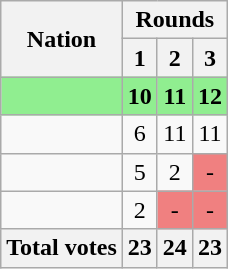<table class="wikitable" style="text-align:center">
<tr>
<th rowspan="2">Nation</th>
<th colspan="3">Rounds</th>
</tr>
<tr>
<th>1</th>
<th>2</th>
<th>3</th>
</tr>
<tr style="background:#90ee90">
<td align=left><strong></strong></td>
<td><strong>10</strong></td>
<td><strong>11</strong></td>
<td><strong>12</strong></td>
</tr>
<tr>
<td align=left></td>
<td>6</td>
<td>11</td>
<td>11</td>
</tr>
<tr>
<td align=left></td>
<td>5</td>
<td>2</td>
<td style="background:#f08080"><em>-</em></td>
</tr>
<tr>
<td align=left></td>
<td>2</td>
<td style="background:#f08080"><em>-</em></td>
<td style="background:#f08080"><em>-</em></td>
</tr>
<tr>
<th align=left>Total votes</th>
<th>23</th>
<th>24</th>
<th>23</th>
</tr>
</table>
